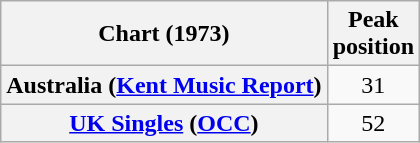<table class="wikitable sortable plainrowheaders">
<tr>
<th scope="col">Chart (1973)</th>
<th scope="col">Peak<br>position</th>
</tr>
<tr>
<th scope="row">Australia (<a href='#'>Kent Music Report</a>)</th>
<td style="text-align:center;">31</td>
</tr>
<tr>
<th scope="row"><a href='#'>UK Singles</a> (<a href='#'>OCC</a>)</th>
<td style="text-align:center;">52</td>
</tr>
</table>
